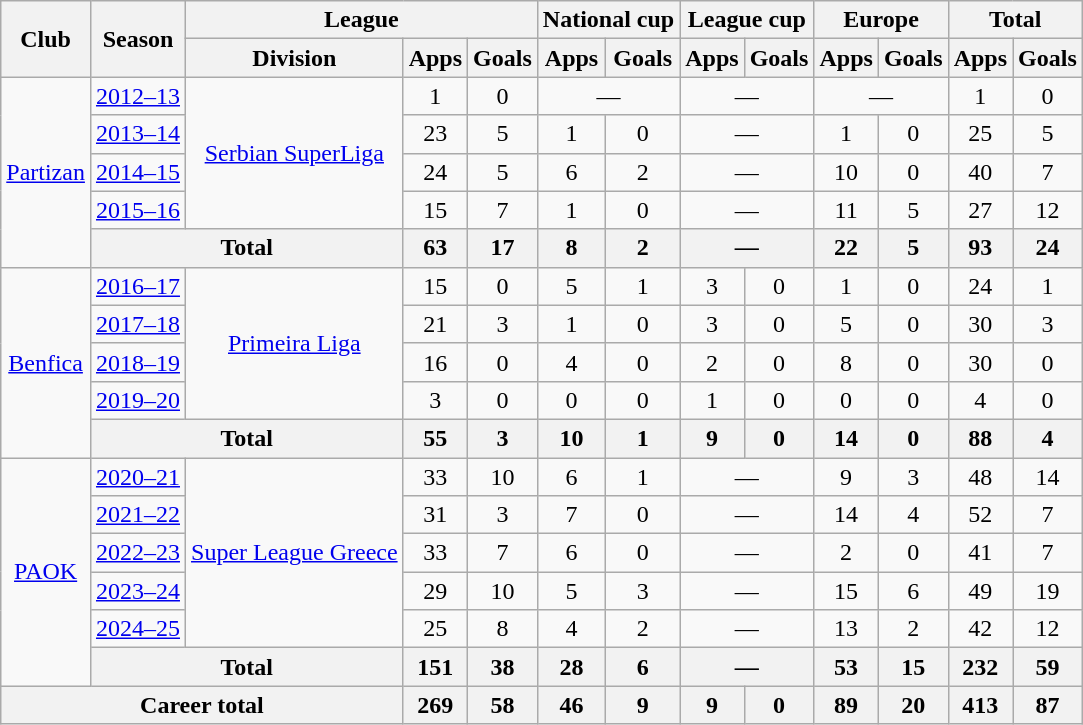<table class="wikitable" style="text-align:center">
<tr>
<th rowspan="2">Club</th>
<th rowspan="2">Season</th>
<th colspan="3">League</th>
<th colspan="2">National cup</th>
<th colspan="2">League cup</th>
<th colspan="2">Europe</th>
<th colspan="2">Total</th>
</tr>
<tr>
<th>Division</th>
<th>Apps</th>
<th>Goals</th>
<th>Apps</th>
<th>Goals</th>
<th>Apps</th>
<th>Goals</th>
<th>Apps</th>
<th>Goals</th>
<th>Apps</th>
<th>Goals</th>
</tr>
<tr>
<td rowspan="5"><a href='#'>Partizan</a></td>
<td><a href='#'>2012–13</a></td>
<td rowspan="4"><a href='#'>Serbian SuperLiga</a></td>
<td>1</td>
<td>0</td>
<td colspan="2">—</td>
<td colspan="2">—</td>
<td colspan="2">—</td>
<td>1</td>
<td>0</td>
</tr>
<tr>
<td><a href='#'>2013–14</a></td>
<td>23</td>
<td>5</td>
<td>1</td>
<td>0</td>
<td colspan="2">—</td>
<td>1</td>
<td>0</td>
<td>25</td>
<td>5</td>
</tr>
<tr>
<td><a href='#'>2014–15</a></td>
<td>24</td>
<td>5</td>
<td>6</td>
<td>2</td>
<td colspan="2">—</td>
<td>10</td>
<td>0</td>
<td>40</td>
<td>7</td>
</tr>
<tr>
<td><a href='#'>2015–16</a></td>
<td>15</td>
<td>7</td>
<td>1</td>
<td>0</td>
<td colspan="2">—</td>
<td>11</td>
<td>5</td>
<td>27</td>
<td>12</td>
</tr>
<tr>
<th colspan="2">Total</th>
<th>63</th>
<th>17</th>
<th>8</th>
<th>2</th>
<th colspan="2">—</th>
<th>22</th>
<th>5</th>
<th>93</th>
<th>24</th>
</tr>
<tr>
<td rowspan="5"><a href='#'>Benfica</a></td>
<td><a href='#'>2016–17</a></td>
<td rowspan="4"><a href='#'>Primeira Liga</a></td>
<td>15</td>
<td>0</td>
<td>5</td>
<td>1</td>
<td>3</td>
<td>0</td>
<td>1</td>
<td>0</td>
<td>24</td>
<td>1</td>
</tr>
<tr>
<td><a href='#'>2017–18</a></td>
<td>21</td>
<td>3</td>
<td>1</td>
<td>0</td>
<td>3</td>
<td>0</td>
<td>5</td>
<td>0</td>
<td>30</td>
<td>3</td>
</tr>
<tr>
<td><a href='#'>2018–19</a></td>
<td>16</td>
<td>0</td>
<td>4</td>
<td>0</td>
<td>2</td>
<td>0</td>
<td>8</td>
<td>0</td>
<td>30</td>
<td>0</td>
</tr>
<tr>
<td><a href='#'>2019–20</a></td>
<td>3</td>
<td>0</td>
<td>0</td>
<td>0</td>
<td>1</td>
<td>0</td>
<td>0</td>
<td>0</td>
<td>4</td>
<td>0</td>
</tr>
<tr>
<th colspan="2">Total</th>
<th>55</th>
<th>3</th>
<th>10</th>
<th>1</th>
<th>9</th>
<th>0</th>
<th>14</th>
<th>0</th>
<th>88</th>
<th>4</th>
</tr>
<tr>
<td rowspan="6"><a href='#'>PAOK</a></td>
<td><a href='#'>2020–21</a></td>
<td rowspan="5"><a href='#'>Super League Greece</a></td>
<td>33</td>
<td>10</td>
<td>6</td>
<td>1</td>
<td colspan="2">—</td>
<td>9</td>
<td>3</td>
<td>48</td>
<td>14</td>
</tr>
<tr>
<td><a href='#'>2021–22</a></td>
<td>31</td>
<td>3</td>
<td>7</td>
<td>0</td>
<td colspan="2">—</td>
<td>14</td>
<td>4</td>
<td>52</td>
<td>7</td>
</tr>
<tr>
<td><a href='#'>2022–23</a></td>
<td>33</td>
<td>7</td>
<td>6</td>
<td>0</td>
<td colspan="2">—</td>
<td>2</td>
<td>0</td>
<td>41</td>
<td>7</td>
</tr>
<tr>
<td><a href='#'>2023–24</a></td>
<td>29</td>
<td>10</td>
<td>5</td>
<td>3</td>
<td colspan="2">—</td>
<td>15</td>
<td>6</td>
<td>49</td>
<td>19</td>
</tr>
<tr>
<td><a href='#'>2024–25</a></td>
<td>25</td>
<td>8</td>
<td>4</td>
<td>2</td>
<td colspan="2">—</td>
<td>13</td>
<td>2</td>
<td>42</td>
<td>12</td>
</tr>
<tr>
<th colspan="2">Total</th>
<th>151</th>
<th>38</th>
<th>28</th>
<th>6</th>
<th colspan="2">—</th>
<th>53</th>
<th>15</th>
<th>232</th>
<th>59</th>
</tr>
<tr>
<th colspan="3">Career total</th>
<th>269</th>
<th>58</th>
<th>46</th>
<th>9</th>
<th>9</th>
<th>0</th>
<th>89</th>
<th>20</th>
<th>413</th>
<th>87</th>
</tr>
</table>
